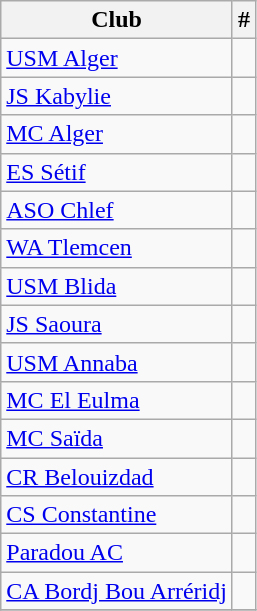<table class="wikitable sortable" style="border-collapse:collapse">
<tr>
<th>Club</th>
<th>#</th>
</tr>
<tr>
<td><a href='#'>USM Alger</a></td>
<td align="center"></td>
</tr>
<tr>
<td><a href='#'>JS Kabylie</a></td>
<td align="center"></td>
</tr>
<tr>
<td><a href='#'>MC Alger</a></td>
<td align="center"></td>
</tr>
<tr>
<td><a href='#'>ES Sétif</a></td>
<td align="center"></td>
</tr>
<tr>
<td><a href='#'>ASO Chlef</a></td>
<td align="center"></td>
</tr>
<tr>
<td><a href='#'>WA Tlemcen</a></td>
<td align="center"></td>
</tr>
<tr>
<td><a href='#'>USM Blida</a></td>
<td align="center"></td>
</tr>
<tr>
<td><a href='#'>JS Saoura</a></td>
<td align="center"></td>
</tr>
<tr>
<td><a href='#'>USM Annaba</a></td>
<td align="center"></td>
</tr>
<tr>
<td><a href='#'>MC El Eulma</a></td>
<td align="center"></td>
</tr>
<tr>
<td><a href='#'>MC Saïda</a></td>
<td align="center"></td>
</tr>
<tr>
<td><a href='#'>CR Belouizdad</a></td>
<td align="center"></td>
</tr>
<tr>
<td><a href='#'>CS Constantine</a></td>
<td align="center"></td>
</tr>
<tr>
<td><a href='#'>Paradou AC</a></td>
<td align="center"></td>
</tr>
<tr>
<td><a href='#'>CA Bordj Bou Arréridj</a></td>
<td align="center"></td>
</tr>
<tr>
</tr>
</table>
